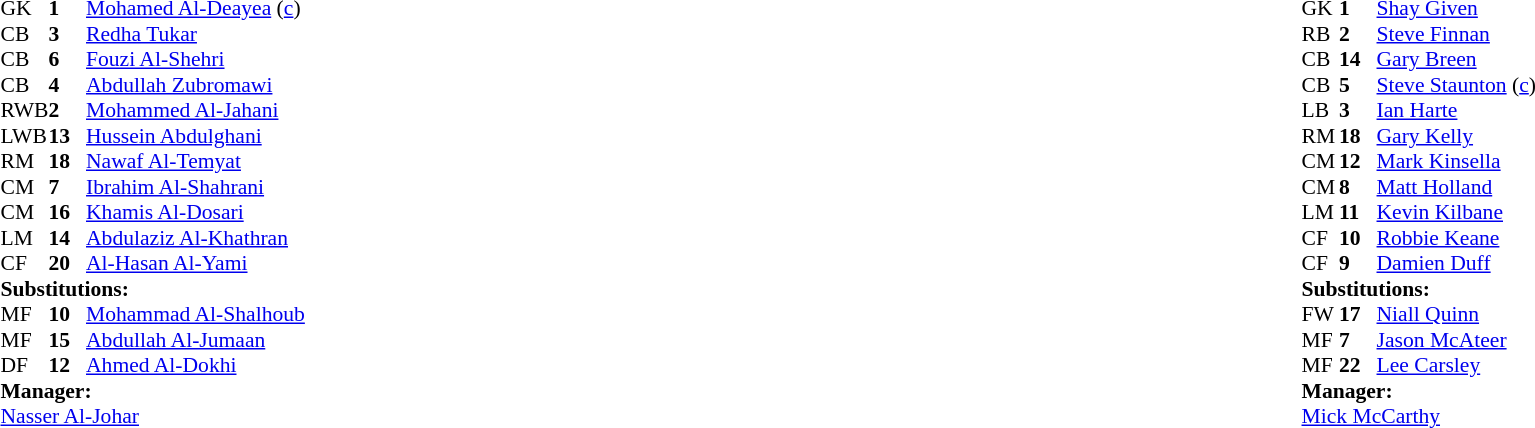<table width="100%">
<tr>
<td valign="top" width="50%"><br><table style="font-size: 90%" cellspacing="0" cellpadding="0">
<tr>
<th width="25"></th>
<th width="25"></th>
</tr>
<tr>
<td>GK</td>
<td><strong>1</strong></td>
<td><a href='#'>Mohamed Al-Deayea</a> (<a href='#'>c</a>)</td>
</tr>
<tr>
<td>CB</td>
<td><strong>3</strong></td>
<td><a href='#'>Redha Tukar</a></td>
</tr>
<tr>
<td>CB</td>
<td><strong>6</strong></td>
<td><a href='#'>Fouzi Al-Shehri</a></td>
</tr>
<tr>
<td>CB</td>
<td><strong>4</strong></td>
<td><a href='#'>Abdullah Zubromawi</a></td>
<td></td>
<td></td>
</tr>
<tr>
<td>RWB</td>
<td><strong>2</strong></td>
<td><a href='#'>Mohammed Al-Jahani</a></td>
<td></td>
<td></td>
</tr>
<tr>
<td>LWB</td>
<td><strong>13</strong></td>
<td><a href='#'>Hussein Abdulghani</a></td>
</tr>
<tr>
<td>RM</td>
<td><strong>18</strong></td>
<td><a href='#'>Nawaf Al-Temyat</a></td>
<td></td>
</tr>
<tr>
<td>CM</td>
<td><strong>7</strong></td>
<td><a href='#'>Ibrahim Al-Shahrani</a></td>
</tr>
<tr>
<td>CM</td>
<td><strong>16</strong></td>
<td><a href='#'>Khamis Al-Dosari</a></td>
</tr>
<tr>
<td>LM</td>
<td><strong>14</strong></td>
<td><a href='#'>Abdulaziz Al-Khathran</a></td>
<td></td>
<td></td>
</tr>
<tr>
<td>CF</td>
<td><strong>20</strong></td>
<td><a href='#'>Al-Hasan Al-Yami</a></td>
</tr>
<tr>
<td colspan=3><strong>Substitutions:</strong></td>
</tr>
<tr>
<td>MF</td>
<td><strong>10</strong></td>
<td><a href='#'>Mohammad Al-Shalhoub</a></td>
<td></td>
<td></td>
</tr>
<tr>
<td>MF</td>
<td><strong>15</strong></td>
<td><a href='#'>Abdullah Al-Jumaan</a></td>
<td></td>
<td></td>
</tr>
<tr>
<td>DF</td>
<td><strong>12</strong></td>
<td><a href='#'>Ahmed Al-Dokhi</a></td>
<td></td>
<td></td>
</tr>
<tr>
<td colspan=3><strong>Manager:</strong></td>
</tr>
<tr>
<td colspan="4"><a href='#'>Nasser Al-Johar</a></td>
</tr>
</table>
</td>
<td valign="top"></td>
<td valign="top" width="50%"><br><table style="font-size: 90%" cellspacing="0" cellpadding="0" align=center>
<tr>
<th width="25"></th>
<th width="25"></th>
</tr>
<tr>
<td>GK</td>
<td><strong>1</strong></td>
<td><a href='#'>Shay Given</a></td>
</tr>
<tr>
<td>RB</td>
<td><strong>2</strong></td>
<td><a href='#'>Steve Finnan</a></td>
</tr>
<tr>
<td>CB</td>
<td><strong>14</strong></td>
<td><a href='#'>Gary Breen</a></td>
</tr>
<tr>
<td>CB</td>
<td><strong>5</strong></td>
<td><a href='#'>Steve Staunton</a> (<a href='#'>c</a>)</td>
<td></td>
</tr>
<tr>
<td>LB</td>
<td><strong>3</strong></td>
<td><a href='#'>Ian Harte</a></td>
<td></td>
<td></td>
</tr>
<tr>
<td>RM</td>
<td><strong>18</strong></td>
<td><a href='#'>Gary Kelly</a></td>
<td></td>
<td></td>
</tr>
<tr>
<td>CM</td>
<td><strong>12</strong></td>
<td><a href='#'>Mark Kinsella</a></td>
<td></td>
<td></td>
</tr>
<tr>
<td>CM</td>
<td><strong>8</strong></td>
<td><a href='#'>Matt Holland</a></td>
</tr>
<tr>
<td>LM</td>
<td><strong>11</strong></td>
<td><a href='#'>Kevin Kilbane</a></td>
</tr>
<tr>
<td>CF</td>
<td><strong>10</strong></td>
<td><a href='#'>Robbie Keane</a></td>
</tr>
<tr>
<td>CF</td>
<td><strong>9</strong></td>
<td><a href='#'>Damien Duff</a></td>
</tr>
<tr>
<td colspan=3><strong>Substitutions:</strong></td>
</tr>
<tr>
<td>FW</td>
<td><strong>17</strong></td>
<td><a href='#'>Niall Quinn</a></td>
<td></td>
<td></td>
</tr>
<tr>
<td>MF</td>
<td><strong>7</strong></td>
<td><a href='#'>Jason McAteer</a></td>
<td></td>
<td></td>
</tr>
<tr>
<td>MF</td>
<td><strong>22</strong></td>
<td><a href='#'>Lee Carsley</a></td>
<td></td>
<td></td>
</tr>
<tr>
<td colspan=3><strong>Manager:</strong></td>
</tr>
<tr>
<td colspan="4"><a href='#'>Mick McCarthy</a></td>
</tr>
</table>
</td>
</tr>
</table>
